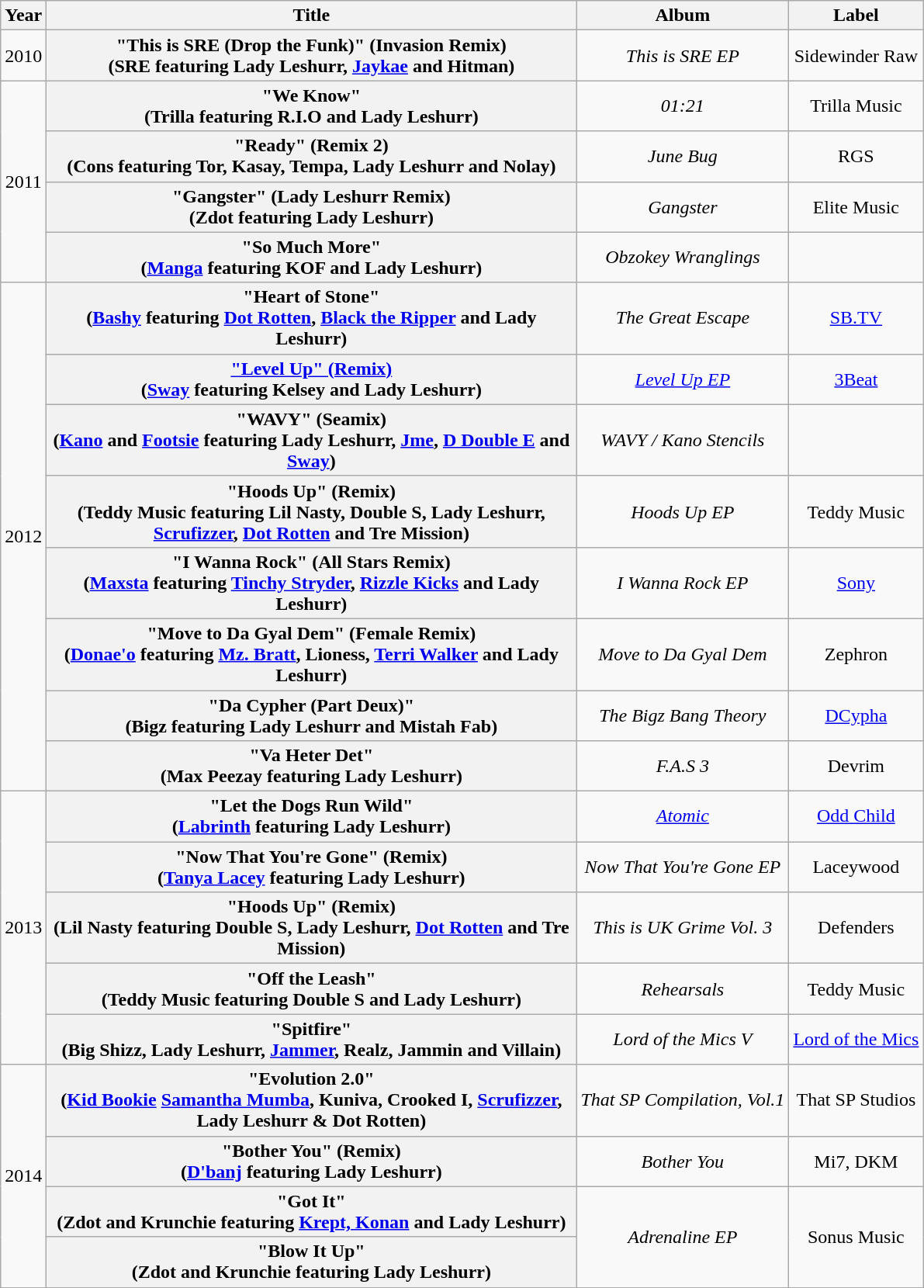<table class="wikitable plainrowheaders" style="text-align:center;">
<tr>
<th scope="col" style="width:1em;">Year</th>
<th scope="col" style="width:28em;">Title</th>
<th scope="col">Album</th>
<th scope="col">Label</th>
</tr>
<tr>
<td>2010</td>
<th scope="row">"This is SRE (Drop the Funk)" (Invasion Remix)<br><span>(SRE featuring Lady Leshurr, <a href='#'>Jaykae</a> and Hitman)</span></th>
<td><em>This is SRE EP</em></td>
<td>Sidewinder Raw</td>
</tr>
<tr>
<td rowspan="4">2011</td>
<th scope="row">"We Know"<br><span>(Trilla featuring R.I.O and Lady Leshurr)</span></th>
<td><em>01:21</em></td>
<td>Trilla Music</td>
</tr>
<tr>
<th scope="row">"Ready" (Remix 2)<br><span>(Cons featuring Tor, Kasay, Tempa, Lady Leshurr and Nolay)</span></th>
<td><em>June Bug</em></td>
<td>RGS</td>
</tr>
<tr>
<th scope="row">"Gangster" (Lady Leshurr Remix)<br><span>(Zdot featuring Lady Leshurr)</span></th>
<td><em>Gangster</em></td>
<td>Elite Music</td>
</tr>
<tr>
<th scope="row">"So Much More"<br><span>(<a href='#'>Manga</a> featuring KOF and Lady Leshurr)</span></th>
<td><em>Obzokey Wranglings</em></td>
<td></td>
</tr>
<tr>
<td rowspan="8">2012</td>
<th scope="row">"Heart of Stone"<br><span>(<a href='#'>Bashy</a> featuring <a href='#'>Dot Rotten</a>, <a href='#'>Black the Ripper</a> and Lady Leshurr)</span></th>
<td><em>The Great Escape</em></td>
<td><a href='#'>SB.TV</a></td>
</tr>
<tr>
<th scope="row"><a href='#'>"Level Up" (Remix)</a><br><span>(<a href='#'>Sway</a> featuring Kelsey and Lady Leshurr)</span></th>
<td><em><a href='#'>Level Up EP</a></em></td>
<td><a href='#'>3Beat</a></td>
</tr>
<tr>
<th scope="row">"WAVY" (Seamix)<br><span>(<a href='#'>Kano</a> and <a href='#'>Footsie</a> featuring Lady Leshurr, <a href='#'>Jme</a>, <a href='#'>D Double E</a> and <a href='#'>Sway</a>)</span></th>
<td><em>WAVY / Kano Stencils</em></td>
<td></td>
</tr>
<tr>
<th scope="row">"Hoods Up" (Remix)<br><span>(Teddy Music featuring Lil Nasty, Double S, Lady Leshurr, <a href='#'>Scrufizzer</a>, <a href='#'>Dot Rotten</a> and Tre Mission)</span></th>
<td><em>Hoods Up EP</em></td>
<td>Teddy Music</td>
</tr>
<tr>
<th scope="row">"I Wanna Rock" (All Stars Remix)<br><span>(<a href='#'>Maxsta</a> featuring <a href='#'>Tinchy Stryder</a>, <a href='#'>Rizzle Kicks</a> and Lady Leshurr)</span></th>
<td><em>I Wanna Rock EP</em></td>
<td><a href='#'>Sony</a></td>
</tr>
<tr>
<th scope="row">"Move to Da Gyal Dem" (Female Remix)<br><span>(<a href='#'>Donae'o</a> featuring <a href='#'>Mz. Bratt</a>, Lioness, <a href='#'>Terri Walker</a> and Lady Leshurr)</span></th>
<td><em>Move to Da Gyal Dem</em></td>
<td>Zephron</td>
</tr>
<tr>
<th scope="row">"Da Cypher (Part Deux)"<br><span>(Bigz featuring Lady Leshurr and Mistah Fab)</span></th>
<td><em>The Bigz Bang Theory</em></td>
<td><a href='#'>DCypha</a></td>
</tr>
<tr>
<th scope="row">"Va Heter Det"<br><span>(Max Peezay featuring Lady Leshurr)</span></th>
<td><em>F.A.S 3</em></td>
<td>Devrim</td>
</tr>
<tr>
<td rowspan="5">2013</td>
<th scope="row">"Let the Dogs Run Wild"<br><span>(<a href='#'>Labrinth</a> featuring Lady Leshurr)</span></th>
<td><em><a href='#'>Atomic</a></em></td>
<td><a href='#'>Odd Child</a></td>
</tr>
<tr>
<th scope="row">"Now That You're Gone" (Remix)<br><span>(<a href='#'>Tanya Lacey</a> featuring Lady Leshurr)</span></th>
<td><em>Now That You're Gone EP</em></td>
<td>Laceywood</td>
</tr>
<tr>
<th scope="row">"Hoods Up" (Remix)<br><span>(Lil Nasty featuring Double S, Lady Leshurr, <a href='#'>Dot Rotten</a> and Tre Mission)</span></th>
<td><em>This is UK Grime Vol. 3</em></td>
<td>Defenders</td>
</tr>
<tr>
<th scope="row">"Off the Leash"<br><span>(Teddy Music featuring Double S and Lady Leshurr)</span></th>
<td><em>Rehearsals</em></td>
<td>Teddy Music</td>
</tr>
<tr>
<th scope="row">"Spitfire"<br><span>(Big Shizz, Lady Leshurr, <a href='#'>Jammer</a>, Realz, Jammin and Villain)</span></th>
<td><em>Lord of the Mics V</em></td>
<td><a href='#'>Lord of the Mics</a></td>
</tr>
<tr>
<td rowspan="4">2014</td>
<th scope="row">"Evolution 2.0"<br><span>(<a href='#'>Kid Bookie</a> <a href='#'>Samantha Mumba</a>, Kuniva, Crooked I, <a href='#'>Scrufizzer</a>, Lady Leshurr & Dot Rotten)</span></th>
<td><em>That SP Compilation, Vol.1</em></td>
<td>That SP Studios</td>
</tr>
<tr>
<th scope="row">"Bother You" (Remix)<br><span>(<a href='#'>D'banj</a> featuring Lady Leshurr)</span></th>
<td><em>Bother You</em></td>
<td>Mi7, DKM</td>
</tr>
<tr>
<th scope="row">"Got It"<br><span>(Zdot and Krunchie featuring <a href='#'>Krept, Konan</a> and Lady Leshurr)</span></th>
<td rowspan="2"><em>Adrenaline EP</em></td>
<td rowspan="2">Sonus Music</td>
</tr>
<tr>
<th scope="row">"Blow It Up"<br><span>(Zdot and Krunchie featuring Lady Leshurr)</span></th>
</tr>
</table>
